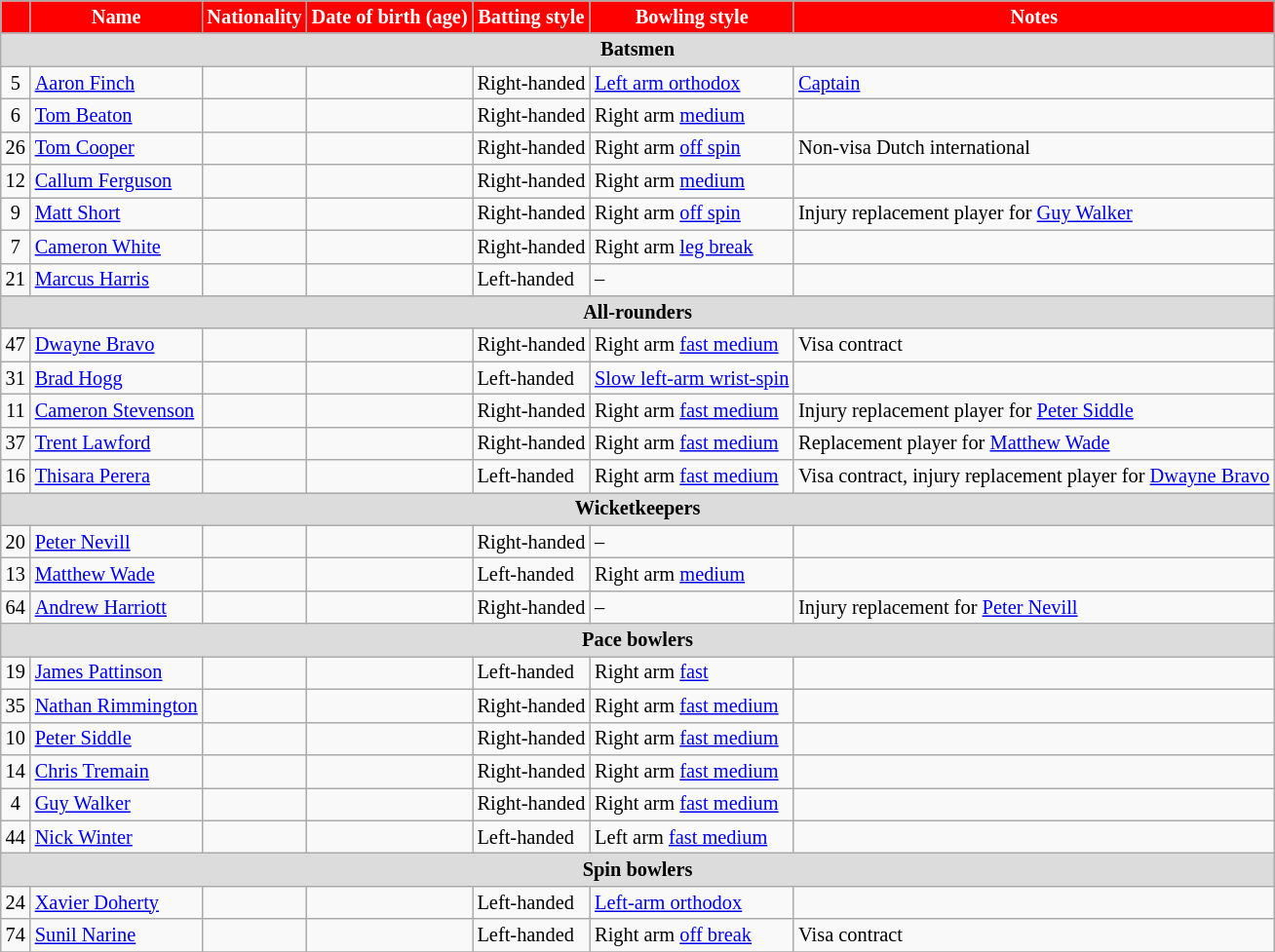<table class="wikitable"  style="font-size:85%;">
<tr>
<th style="background:red; color:white" align=center></th>
<th style="background:red; color:white" align=right>Name</th>
<th style="background:red; color:white" align=right>Nationality</th>
<th style="background:red; color:white" align=right>Date of birth (age)</th>
<th style="background:red; color:white" align=right>Batting style</th>
<th style="background:red; color:white" align=right>Bowling style</th>
<th style="background:red; color:white" align=right>Notes</th>
</tr>
<tr>
<th colspan="7" style="background: #DCDCDC" align=right>Batsmen</th>
</tr>
<tr>
<td style="text-align:center">5</td>
<td><a href='#'>Aaron Finch</a></td>
<td></td>
<td></td>
<td>Right-handed</td>
<td><a href='#'>Left arm orthodox</a></td>
<td><a href='#'>Captain</a></td>
</tr>
<tr>
<td style="text-align:center">6</td>
<td><a href='#'>Tom Beaton</a></td>
<td></td>
<td></td>
<td>Right-handed</td>
<td>Right arm <a href='#'>medium</a></td>
<td></td>
</tr>
<tr>
<td style="text-align:center">26</td>
<td><a href='#'>Tom Cooper</a></td>
<td></td>
<td></td>
<td>Right-handed</td>
<td>Right arm <a href='#'>off spin</a></td>
<td>Non-visa Dutch international</td>
</tr>
<tr>
<td style="text-align:center">12</td>
<td><a href='#'>Callum Ferguson</a></td>
<td></td>
<td></td>
<td>Right-handed</td>
<td>Right arm <a href='#'>medium</a></td>
<td></td>
</tr>
<tr>
<td style="text-align:center">9</td>
<td><a href='#'>Matt Short</a></td>
<td></td>
<td></td>
<td>Right-handed</td>
<td>Right arm <a href='#'>off spin</a></td>
<td>Injury replacement player for <a href='#'>Guy Walker</a></td>
</tr>
<tr>
<td style="text-align:center">7</td>
<td><a href='#'>Cameron White</a></td>
<td></td>
<td></td>
<td>Right-handed</td>
<td>Right arm <a href='#'>leg break</a></td>
<td></td>
</tr>
<tr>
<td style="text-align:center">21</td>
<td><a href='#'>Marcus Harris</a></td>
<td></td>
<td></td>
<td>Left-handed</td>
<td>–</td>
<td></td>
</tr>
<tr>
<th colspan="7" style="background: #DCDCDC" align=right>All-rounders</th>
</tr>
<tr>
<td style="text-align:center">47</td>
<td><a href='#'>Dwayne Bravo</a></td>
<td></td>
<td></td>
<td>Right-handed</td>
<td>Right arm <a href='#'>fast medium</a></td>
<td>Visa contract</td>
</tr>
<tr>
<td style="text-align:center">31</td>
<td><a href='#'>Brad Hogg</a></td>
<td></td>
<td></td>
<td>Left-handed</td>
<td><a href='#'>Slow left-arm wrist-spin</a></td>
<td></td>
</tr>
<tr>
<td style="text-align:center">11</td>
<td><a href='#'>Cameron Stevenson</a></td>
<td></td>
<td></td>
<td>Right-handed</td>
<td>Right arm <a href='#'>fast medium</a></td>
<td>Injury replacement player for <a href='#'>Peter Siddle</a></td>
</tr>
<tr>
<td style="text-align:center">37</td>
<td><a href='#'>Trent Lawford</a></td>
<td></td>
<td></td>
<td>Right-handed</td>
<td>Right arm <a href='#'>fast medium</a></td>
<td>Replacement player for <a href='#'>Matthew Wade</a></td>
</tr>
<tr>
<td style="text-align:center">16</td>
<td><a href='#'>Thisara Perera</a></td>
<td></td>
<td></td>
<td>Left-handed</td>
<td>Right arm <a href='#'>fast medium</a></td>
<td>Visa contract, injury replacement player for <a href='#'>Dwayne Bravo</a></td>
</tr>
<tr>
<th colspan="7" style="background: #DCDCDC" align=right>Wicketkeepers</th>
</tr>
<tr>
<td style="text-align:center">20</td>
<td><a href='#'>Peter Nevill</a></td>
<td></td>
<td></td>
<td>Right-handed</td>
<td>–</td>
<td></td>
</tr>
<tr>
<td style="text-align:center">13</td>
<td><a href='#'>Matthew Wade</a></td>
<td></td>
<td></td>
<td>Left-handed</td>
<td>Right arm <a href='#'>medium</a></td>
<td></td>
</tr>
<tr>
<td style="text-align:center">64</td>
<td><a href='#'>Andrew Harriott</a></td>
<td></td>
<td></td>
<td>Right-handed</td>
<td>–</td>
<td>Injury replacement for <a href='#'>Peter Nevill</a></td>
</tr>
<tr>
<th colspan="7" style="background: #DCDCDC" align=right>Pace bowlers</th>
</tr>
<tr>
<td style="text-align:center">19</td>
<td><a href='#'>James Pattinson</a></td>
<td></td>
<td></td>
<td>Left-handed</td>
<td>Right arm <a href='#'>fast</a></td>
<td></td>
</tr>
<tr>
<td style="text-align:center">35</td>
<td><a href='#'>Nathan Rimmington</a></td>
<td></td>
<td></td>
<td>Right-handed</td>
<td>Right arm <a href='#'>fast medium</a></td>
<td></td>
</tr>
<tr>
<td style="text-align:center">10</td>
<td><a href='#'>Peter Siddle</a></td>
<td></td>
<td></td>
<td>Right-handed</td>
<td>Right arm <a href='#'>fast medium</a></td>
<td></td>
</tr>
<tr>
<td style="text-align:center">14</td>
<td><a href='#'>Chris Tremain</a></td>
<td></td>
<td></td>
<td>Right-handed</td>
<td>Right arm <a href='#'>fast medium</a></td>
<td></td>
</tr>
<tr>
<td style="text-align:center">4</td>
<td><a href='#'>Guy Walker</a></td>
<td></td>
<td></td>
<td>Right-handed</td>
<td>Right arm <a href='#'>fast medium</a></td>
<td></td>
</tr>
<tr>
<td style="text-align:center">44</td>
<td><a href='#'>Nick Winter</a></td>
<td></td>
<td></td>
<td>Left-handed</td>
<td>Left arm <a href='#'>fast medium</a></td>
<td></td>
</tr>
<tr>
<th colspan="7" style="background: #DCDCDC" align=right>Spin bowlers</th>
</tr>
<tr>
<td style="text-align:center">24</td>
<td><a href='#'>Xavier Doherty</a></td>
<td></td>
<td></td>
<td>Left-handed</td>
<td><a href='#'>Left-arm orthodox</a></td>
<td></td>
</tr>
<tr>
<td style="text-align:center">74</td>
<td><a href='#'>Sunil Narine</a></td>
<td></td>
<td></td>
<td>Left-handed</td>
<td>Right arm <a href='#'>off break</a></td>
<td>Visa contract</td>
</tr>
<tr>
</tr>
</table>
